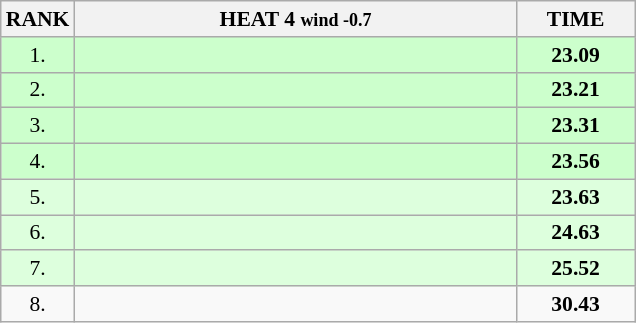<table class="wikitable" style="border-collapse: collapse; font-size: 90%;">
<tr>
<th>RANK</th>
<th style="width: 20em">HEAT 4 <small>wind -0.7</small></th>
<th style="width: 5em">TIME</th>
</tr>
<tr style="background:#ccffcc;">
<td align="center">1.</td>
<td></td>
<td align="center"><strong>23.09</strong></td>
</tr>
<tr style="background:#ccffcc;">
<td align="center">2.</td>
<td></td>
<td align="center"><strong>23.21</strong></td>
</tr>
<tr style="background:#ccffcc;">
<td align="center">3.</td>
<td></td>
<td align="center"><strong>23.31</strong></td>
</tr>
<tr style="background:#ccffcc;">
<td align="center">4.</td>
<td></td>
<td align="center"><strong>23.56</strong></td>
</tr>
<tr style="background:#ddffdd;">
<td align="center">5.</td>
<td></td>
<td align="center"><strong>23.63</strong></td>
</tr>
<tr style="background:#ddffdd;">
<td align="center">6.</td>
<td></td>
<td align="center"><strong>24.63</strong></td>
</tr>
<tr style="background:#ddffdd;">
<td align="center">7.</td>
<td></td>
<td align="center"><strong>25.52</strong></td>
</tr>
<tr>
<td align="center">8.</td>
<td></td>
<td align="center"><strong>30.43</strong></td>
</tr>
</table>
